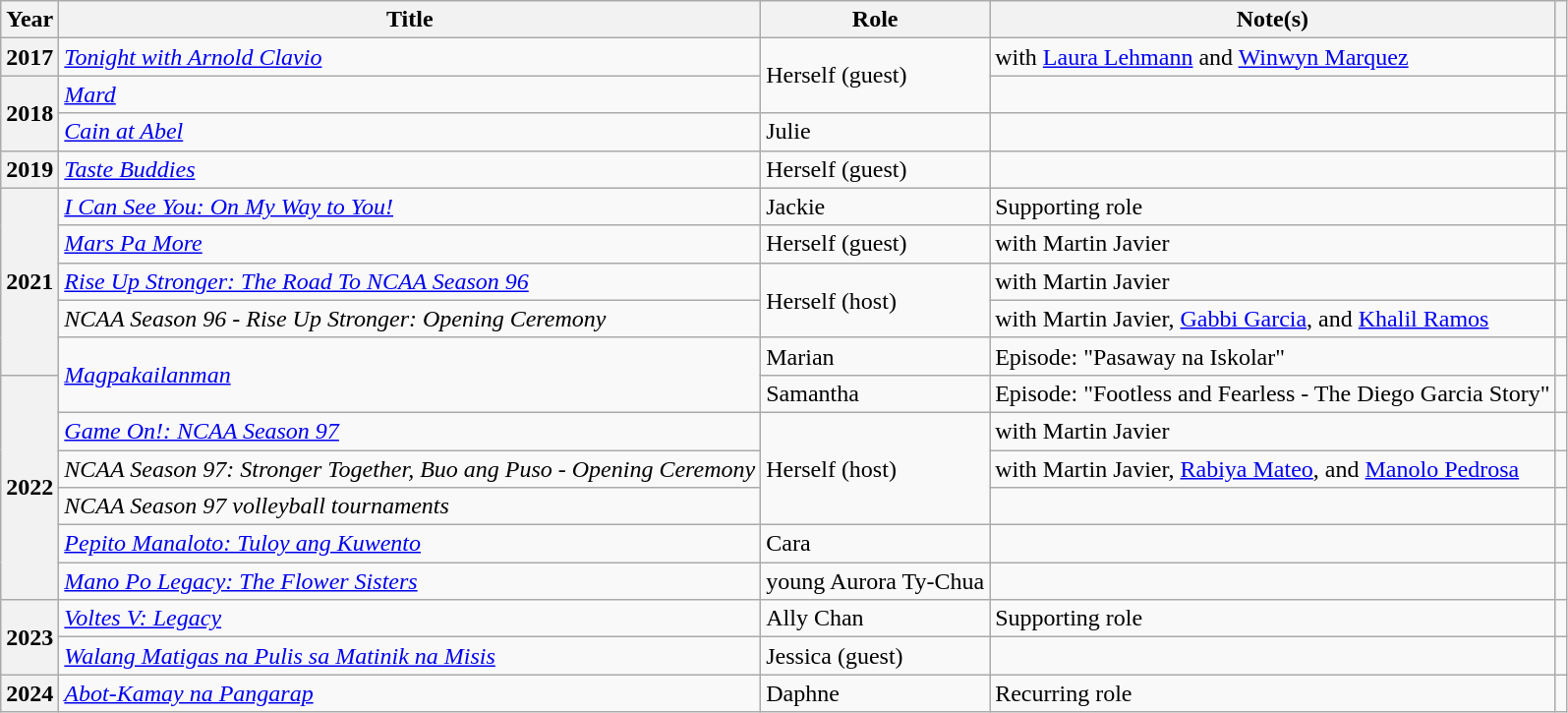<table class="wikitable sortable plainrowheaders">
<tr>
<th scope="col">Year</th>
<th scope="col">Title</th>
<th scope="col">Role</th>
<th scope="col" class="unsortable">Note(s)</th>
<th scope="col" class="unsortable"></th>
</tr>
<tr>
<th scope="row">2017</th>
<td><em><a href='#'>Tonight with Arnold Clavio</a></em></td>
<td rowspan="2">Herself (guest)</td>
<td>with <a href='#'>Laura Lehmann</a> and <a href='#'>Winwyn Marquez</a></td>
<td></td>
</tr>
<tr>
<th rowspan="2" scope="row">2018</th>
<td><em><a href='#'>Mard</a></em></td>
<td></td>
<td></td>
</tr>
<tr>
<td><em><a href='#'>Cain at Abel</a></em></td>
<td>Julie</td>
<td></td>
<td></td>
</tr>
<tr>
<th scope="row">2019</th>
<td><em><a href='#'>Taste Buddies</a></em></td>
<td>Herself (guest)</td>
<td></td>
<td></td>
</tr>
<tr>
<th rowspan="5" scope="row">2021</th>
<td><em><a href='#'>I Can See You: On My Way to You!</a></em></td>
<td>Jackie</td>
<td>Supporting role</td>
<td></td>
</tr>
<tr>
<td><em><a href='#'>Mars Pa More</a></em></td>
<td>Herself (guest)</td>
<td>with Martin Javier</td>
<td></td>
</tr>
<tr>
<td><em><a href='#'>Rise Up Stronger: The Road To NCAA Season 96</a></em></td>
<td rowspan="2">Herself (host)</td>
<td>with Martin Javier</td>
<td></td>
</tr>
<tr>
<td><em>NCAA Season 96 - Rise Up Stronger: Opening Ceremony</em></td>
<td>with Martin Javier, <a href='#'>Gabbi Garcia</a>, and <a href='#'>Khalil Ramos</a></td>
<td></td>
</tr>
<tr>
<td rowspan="2"><em><a href='#'>Magpakailanman</a></em></td>
<td>Marian</td>
<td>Episode: "Pasaway na Iskolar"</td>
<td></td>
</tr>
<tr>
<th rowspan="6" scope="row">2022</th>
<td>Samantha</td>
<td>Episode: "Footless and Fearless - The Diego Garcia Story"</td>
<td></td>
</tr>
<tr>
<td><em><a href='#'>Game On!: NCAA Season 97</a></em></td>
<td rowspan="3">Herself (host)</td>
<td>with Martin Javier</td>
<td></td>
</tr>
<tr>
<td><em>NCAA Season 97: Stronger Together, Buo ang Puso - Opening Ceremony</em></td>
<td>with Martin Javier, <a href='#'>Rabiya Mateo</a>, and <a href='#'>Manolo Pedrosa</a></td>
<td></td>
</tr>
<tr>
<td><em>NCAA Season 97 volleyball tournaments</em></td>
<td></td>
<td></td>
</tr>
<tr>
<td><em><a href='#'>Pepito Manaloto: Tuloy ang Kuwento</a></em></td>
<td>Cara</td>
<td></td>
<td></td>
</tr>
<tr>
<td><em><a href='#'>Mano Po Legacy: The Flower Sisters</a></em></td>
<td>young Aurora Ty-Chua</td>
<td></td>
<td></td>
</tr>
<tr>
<th rowspan="2" scope="row">2023</th>
<td><em><a href='#'>Voltes V: Legacy</a></em></td>
<td>Ally Chan</td>
<td>Supporting role</td>
<td></td>
</tr>
<tr>
<td><em><a href='#'>Walang Matigas na Pulis sa Matinik na Misis</a></em></td>
<td>Jessica (guest)</td>
<td></td>
<td></td>
</tr>
<tr>
<th scope="row">2024</th>
<td><em><a href='#'>Abot-Kamay na Pangarap</a></em></td>
<td>Daphne</td>
<td>Recurring role</td>
<td></td>
</tr>
</table>
